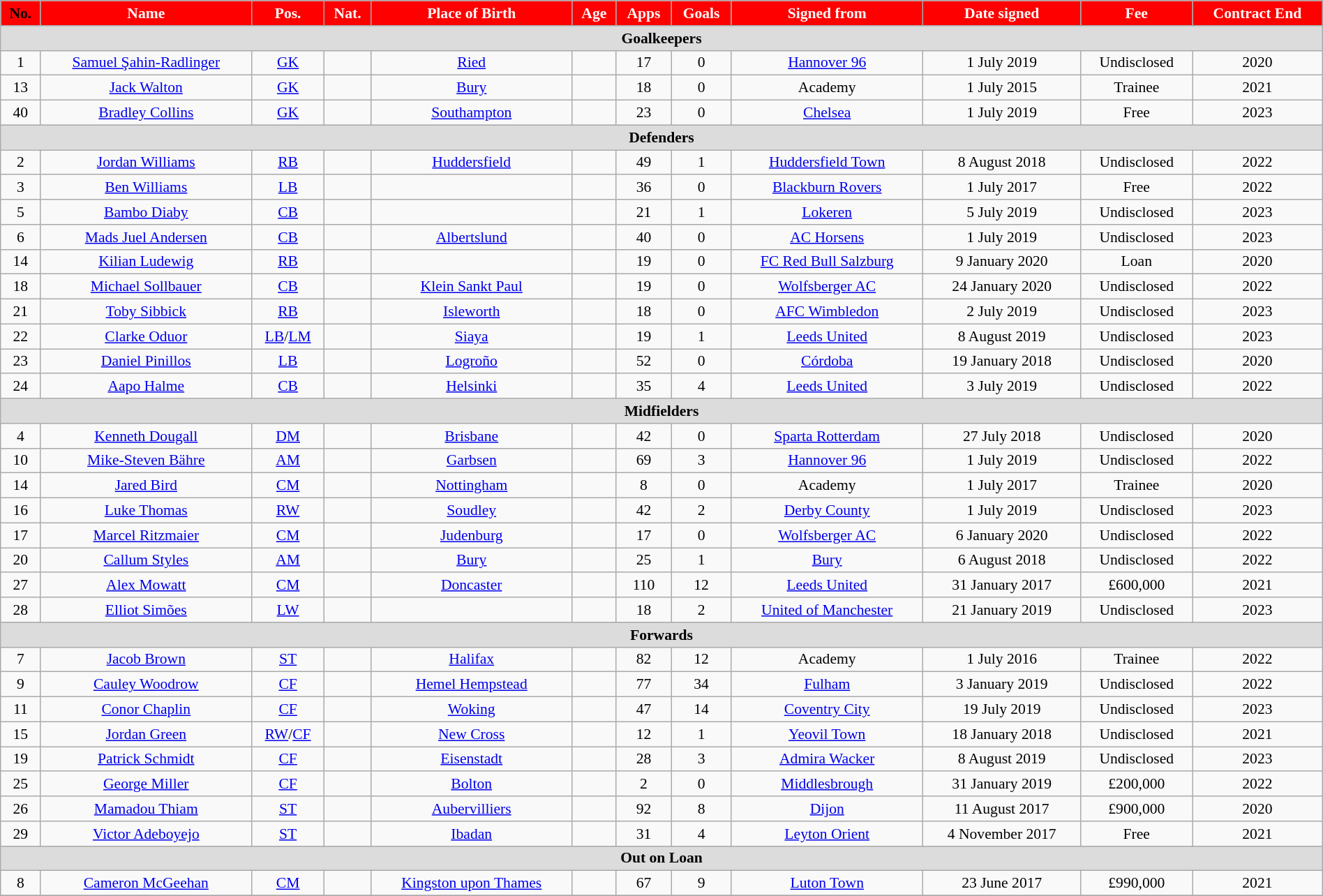<table class="wikitable" style="text-align:center; font-size:90%; width:100%;">
<tr>
<th style="background:#f00; color:brown text-align:center;">No.</th>
<th style="background:#f00; color:white; text-align:center;">Name</th>
<th style="background:#f00; color:white; text-align:center;">Pos.</th>
<th style="background:#f00; color:white; text-align:center;">Nat.</th>
<th style="background:#f00; color:white; text-align:center;">Place of Birth</th>
<th style="background:#f00; color:white; text-align:center;">Age</th>
<th style="background:#f00; color:white; text-align:center;">Apps</th>
<th style="background:#f00; color:white; text-align:center;">Goals</th>
<th style="background:#f00; color:white; text-align:center;">Signed from</th>
<th style="background:#f00; color:white; text-align:center;">Date signed</th>
<th style="background:#f00; color:white; text-align:center;">Fee</th>
<th style="background:#f00; color:white; text-align:center;">Contract End</th>
</tr>
<tr>
<th colspan="12" style="background:#dcdcdc; text-align:center;">Goalkeepers</th>
</tr>
<tr>
<td>1</td>
<td><a href='#'>Samuel Şahin-Radlinger</a></td>
<td><a href='#'>GK</a></td>
<td></td>
<td><a href='#'>Ried</a></td>
<td></td>
<td>17</td>
<td>0</td>
<td><a href='#'>Hannover 96</a></td>
<td>1 July 2019</td>
<td>Undisclosed</td>
<td>2020</td>
</tr>
<tr>
<td>13</td>
<td><a href='#'>Jack Walton</a></td>
<td><a href='#'>GK</a></td>
<td></td>
<td><a href='#'>Bury</a></td>
<td></td>
<td>18</td>
<td>0</td>
<td>Academy</td>
<td>1 July 2015</td>
<td>Trainee</td>
<td>2021</td>
</tr>
<tr>
<td>40</td>
<td><a href='#'>Bradley Collins</a></td>
<td><a href='#'>GK</a></td>
<td></td>
<td><a href='#'>Southampton</a></td>
<td></td>
<td>23</td>
<td>0</td>
<td><a href='#'>Chelsea</a></td>
<td>1 July 2019</td>
<td>Free</td>
<td>2023</td>
</tr>
<tr>
<th colspan="12" style="background:#dcdcdc; text-align:center;">Defenders</th>
</tr>
<tr>
<td>2</td>
<td><a href='#'>Jordan Williams</a></td>
<td><a href='#'>RB</a></td>
<td></td>
<td><a href='#'>Huddersfield</a></td>
<td></td>
<td>49</td>
<td>1</td>
<td><a href='#'>Huddersfield Town</a></td>
<td>8 August 2018</td>
<td>Undisclosed</td>
<td>2022</td>
</tr>
<tr>
<td>3</td>
<td><a href='#'>Ben Williams</a></td>
<td><a href='#'>LB</a></td>
<td></td>
<td></td>
<td></td>
<td>36</td>
<td>0</td>
<td><a href='#'>Blackburn Rovers</a></td>
<td>1 July 2017</td>
<td>Free</td>
<td>2022</td>
</tr>
<tr>
<td>5</td>
<td><a href='#'>Bambo Diaby</a></td>
<td><a href='#'>CB</a></td>
<td></td>
<td></td>
<td></td>
<td>21</td>
<td>1</td>
<td><a href='#'>Lokeren</a></td>
<td>5 July 2019</td>
<td>Undisclosed</td>
<td>2023</td>
</tr>
<tr>
<td>6</td>
<td><a href='#'>Mads Juel Andersen</a></td>
<td><a href='#'>CB</a></td>
<td></td>
<td><a href='#'>Albertslund</a></td>
<td></td>
<td>40</td>
<td>0</td>
<td><a href='#'>AC Horsens</a></td>
<td>1 July 2019</td>
<td>Undisclosed</td>
<td>2023</td>
</tr>
<tr>
<td>14</td>
<td><a href='#'>Kilian Ludewig</a></td>
<td><a href='#'>RB</a></td>
<td></td>
<td></td>
<td></td>
<td>19</td>
<td>0</td>
<td><a href='#'>FC Red Bull Salzburg</a></td>
<td>9 January 2020</td>
<td>Loan</td>
<td>2020</td>
</tr>
<tr>
<td>18</td>
<td><a href='#'>Michael Sollbauer</a></td>
<td><a href='#'>CB</a></td>
<td></td>
<td><a href='#'>Klein Sankt Paul</a></td>
<td></td>
<td>19</td>
<td>0</td>
<td><a href='#'>Wolfsberger AC</a></td>
<td>24 January 2020</td>
<td>Undisclosed</td>
<td>2022</td>
</tr>
<tr>
<td>21</td>
<td><a href='#'>Toby Sibbick</a></td>
<td><a href='#'>RB</a></td>
<td></td>
<td><a href='#'>Isleworth</a></td>
<td></td>
<td>18</td>
<td>0</td>
<td><a href='#'>AFC Wimbledon</a></td>
<td>2 July 2019</td>
<td>Undisclosed</td>
<td>2023</td>
</tr>
<tr>
<td>22</td>
<td><a href='#'>Clarke Oduor</a></td>
<td><a href='#'>LB</a>/<a href='#'>LM</a></td>
<td></td>
<td><a href='#'>Siaya</a></td>
<td></td>
<td>19</td>
<td>1</td>
<td><a href='#'>Leeds United</a></td>
<td>8 August 2019</td>
<td>Undisclosed</td>
<td>2023</td>
</tr>
<tr>
<td>23</td>
<td><a href='#'>Daniel Pinillos</a></td>
<td><a href='#'>LB</a></td>
<td></td>
<td><a href='#'>Logroño</a></td>
<td></td>
<td>52</td>
<td>0</td>
<td><a href='#'>Córdoba</a></td>
<td>19 January 2018</td>
<td>Undisclosed</td>
<td>2020</td>
</tr>
<tr>
<td>24</td>
<td><a href='#'>Aapo Halme</a></td>
<td><a href='#'>CB</a></td>
<td></td>
<td><a href='#'>Helsinki</a></td>
<td></td>
<td>35</td>
<td>4</td>
<td><a href='#'>Leeds United</a></td>
<td>3 July 2019</td>
<td>Undisclosed</td>
<td>2022</td>
</tr>
<tr>
<th colspan="12" style="background:#dcdcdc; text-align:center;">Midfielders</th>
</tr>
<tr>
<td>4</td>
<td><a href='#'>Kenneth Dougall</a></td>
<td><a href='#'>DM</a></td>
<td></td>
<td><a href='#'>Brisbane</a></td>
<td></td>
<td>42</td>
<td>0</td>
<td><a href='#'>Sparta Rotterdam</a></td>
<td>27 July 2018</td>
<td>Undisclosed</td>
<td>2020</td>
</tr>
<tr>
<td>10</td>
<td><a href='#'>Mike-Steven Bähre</a></td>
<td><a href='#'>AM</a></td>
<td></td>
<td><a href='#'>Garbsen</a></td>
<td></td>
<td>69</td>
<td>3</td>
<td><a href='#'>Hannover 96</a></td>
<td>1 July 2019</td>
<td>Undisclosed</td>
<td>2022</td>
</tr>
<tr>
<td>14</td>
<td><a href='#'>Jared Bird</a></td>
<td><a href='#'>CM</a></td>
<td></td>
<td><a href='#'>Nottingham</a></td>
<td></td>
<td>8</td>
<td>0</td>
<td>Academy</td>
<td>1 July 2017</td>
<td>Trainee</td>
<td>2020</td>
</tr>
<tr>
<td>16</td>
<td><a href='#'>Luke Thomas</a></td>
<td><a href='#'>RW</a></td>
<td></td>
<td><a href='#'>Soudley</a></td>
<td></td>
<td>42</td>
<td>2</td>
<td><a href='#'>Derby County</a></td>
<td>1 July 2019</td>
<td>Undisclosed</td>
<td>2023</td>
</tr>
<tr>
<td>17</td>
<td><a href='#'>Marcel Ritzmaier</a></td>
<td><a href='#'>CM</a></td>
<td></td>
<td><a href='#'>Judenburg</a></td>
<td></td>
<td>17</td>
<td>0</td>
<td><a href='#'>Wolfsberger AC</a></td>
<td>6 January 2020</td>
<td>Undisclosed</td>
<td>2022</td>
</tr>
<tr>
<td>20</td>
<td><a href='#'>Callum Styles</a></td>
<td><a href='#'>AM</a></td>
<td></td>
<td><a href='#'>Bury</a></td>
<td></td>
<td>25</td>
<td>1</td>
<td><a href='#'>Bury</a></td>
<td>6 August 2018</td>
<td>Undisclosed</td>
<td>2022</td>
</tr>
<tr>
<td>27</td>
<td><a href='#'>Alex Mowatt</a></td>
<td><a href='#'>CM</a></td>
<td></td>
<td><a href='#'>Doncaster</a></td>
<td></td>
<td>110</td>
<td>12</td>
<td><a href='#'>Leeds United</a></td>
<td>31 January 2017</td>
<td>£600,000</td>
<td>2021</td>
</tr>
<tr>
<td>28</td>
<td><a href='#'>Elliot Simões</a></td>
<td><a href='#'>LW</a></td>
<td></td>
<td></td>
<td></td>
<td>18</td>
<td>2</td>
<td><a href='#'>United of Manchester</a></td>
<td>21 January 2019</td>
<td>Undisclosed</td>
<td>2023</td>
</tr>
<tr>
<th colspan="12" style="background:#dcdcdc; text-align:center;">Forwards</th>
</tr>
<tr>
<td>7</td>
<td><a href='#'>Jacob Brown</a></td>
<td><a href='#'>ST</a></td>
<td></td>
<td><a href='#'>Halifax</a></td>
<td></td>
<td>82</td>
<td>12</td>
<td>Academy</td>
<td>1 July 2016</td>
<td>Trainee</td>
<td>2022</td>
</tr>
<tr>
<td>9</td>
<td><a href='#'>Cauley Woodrow</a></td>
<td><a href='#'>CF</a></td>
<td></td>
<td><a href='#'>Hemel Hempstead</a></td>
<td></td>
<td>77</td>
<td>34</td>
<td><a href='#'>Fulham</a></td>
<td>3 January 2019</td>
<td>Undisclosed</td>
<td>2022</td>
</tr>
<tr>
<td>11</td>
<td><a href='#'>Conor Chaplin</a></td>
<td><a href='#'>CF</a></td>
<td></td>
<td><a href='#'>Woking</a></td>
<td></td>
<td>47</td>
<td>14</td>
<td><a href='#'>Coventry City</a></td>
<td>19 July 2019</td>
<td>Undisclosed</td>
<td>2023</td>
</tr>
<tr>
<td>15</td>
<td><a href='#'>Jordan Green</a></td>
<td><a href='#'>RW</a>/<a href='#'>CF</a></td>
<td></td>
<td><a href='#'>New Cross</a></td>
<td></td>
<td>12</td>
<td>1</td>
<td><a href='#'>Yeovil Town</a></td>
<td>18 January 2018</td>
<td>Undisclosed</td>
<td>2021</td>
</tr>
<tr>
<td>19</td>
<td><a href='#'>Patrick Schmidt</a></td>
<td><a href='#'>CF</a></td>
<td></td>
<td><a href='#'>Eisenstadt</a></td>
<td></td>
<td>28</td>
<td>3</td>
<td><a href='#'>Admira Wacker</a></td>
<td>8 August 2019</td>
<td>Undisclosed</td>
<td>2023</td>
</tr>
<tr>
<td>25</td>
<td><a href='#'>George Miller</a></td>
<td><a href='#'>CF</a></td>
<td></td>
<td><a href='#'>Bolton</a></td>
<td></td>
<td>2</td>
<td>0</td>
<td><a href='#'>Middlesbrough</a></td>
<td>31 January 2019</td>
<td>£200,000</td>
<td>2022</td>
</tr>
<tr>
<td>26</td>
<td><a href='#'>Mamadou Thiam</a></td>
<td><a href='#'>ST</a></td>
<td></td>
<td><a href='#'>Aubervilliers</a></td>
<td></td>
<td>92</td>
<td>8</td>
<td><a href='#'>Dijon</a></td>
<td>11 August 2017</td>
<td>£900,000</td>
<td>2020</td>
</tr>
<tr>
<td>29</td>
<td><a href='#'>Victor Adeboyejo</a></td>
<td><a href='#'>ST</a></td>
<td></td>
<td><a href='#'>Ibadan</a></td>
<td></td>
<td>31</td>
<td>4</td>
<td><a href='#'>Leyton Orient</a></td>
<td>4 November 2017</td>
<td>Free</td>
<td>2021</td>
</tr>
<tr>
<th colspan="12" style="background:#dcdcdc; text-align:center;">Out on Loan</th>
</tr>
<tr>
<td>8</td>
<td><a href='#'>Cameron McGeehan</a></td>
<td><a href='#'>CM</a></td>
<td></td>
<td><a href='#'>Kingston upon Thames</a></td>
<td></td>
<td>67</td>
<td>9</td>
<td><a href='#'>Luton Town</a></td>
<td>23 June 2017</td>
<td>£990,000</td>
<td>2021</td>
</tr>
<tr>
</tr>
</table>
